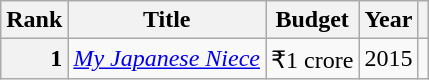<table class="wikitable sortable plainrowheaders">
<tr>
<th scope="col">Rank</th>
<th scope="col">Title</th>
<th scope="col">Budget</th>
<th scope="col">Year</th>
<th scope="col" class="unsortable"></th>
</tr>
<tr>
<th scope="row" style=text-align:right>1</th>
<td><em><a href='#'>My Japanese Niece</a></em></td>
<td align="right">₹1 crore</td>
<td align="center">2015</td>
<td align="center"></td>
</tr>
</table>
